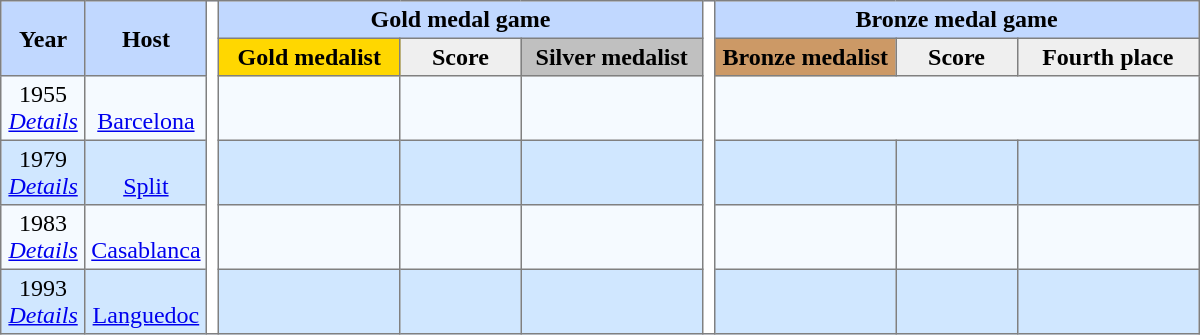<table border=1 style="border-collapse:collapse; font-size:100%; text-align:center;" cellpadding=3 cellspacing=0>
<tr bgcolor=#C1D8FF>
<th rowspan=2 width=7%>Year</th>
<th rowspan=2 width=10%>Host</th>
<th width=1% rowspan=6 bgcolor=ffffff></th>
<th colspan=3>Gold medal game</th>
<th width=1% rowspan=6 bgcolor=ffffff></th>
<th colspan=3>Bronze medal game</th>
</tr>
<tr bgcolor=#EFEFEF>
<th width=15% bgcolor=gold>Gold medalist</th>
<th width=10%>Score</th>
<th width=15% bgcolor=silver>Silver medalist</th>
<th width=15% bgcolor=cc9966>Bronze medalist</th>
<th width=10%>Score</th>
<th width=15%>Fourth place</th>
</tr>
<tr bgcolor=#F5FAFF>
<td>1955<br><em><a href='#'>Details</a></em></td>
<td> <br><a href='#'>Barcelona</a></td>
<td><strong></strong></td>
<td></td>
<td></td>
<td colspan=3></td>
</tr>
<tr bgcolor=#D0E7FF>
<td>1979<br><em><a href='#'>Details</a></em></td>
<td> <br><a href='#'>Split</a></td>
<td><strong></strong></td>
<td></td>
<td></td>
<td></td>
<td></td>
<td></td>
</tr>
<tr bgcolor=#F5FAFF>
<td>1983<br><em><a href='#'>Details</a></em></td>
<td> <br><a href='#'>Casablanca</a></td>
<td><strong></strong></td>
<td></td>
<td></td>
<td></td>
<td></td>
<td></td>
</tr>
<tr bgcolor=#D0E7FF>
<td>1993<br><em><a href='#'>Details</a></em></td>
<td> <br><a href='#'>Languedoc</a></td>
<td><strong></strong></td>
<td></td>
<td></td>
<td></td>
<td></td>
<td></td>
</tr>
</table>
